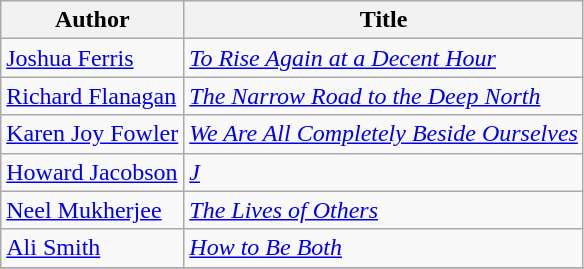<table class="wikitable">
<tr>
<th>Author</th>
<th>Title</th>
</tr>
<tr>
<td><a href='#'>Joshua Ferris</a></td>
<td><em><a href='#'>To Rise Again at a Decent Hour</a></em></td>
</tr>
<tr>
<td><a href='#'>Richard Flanagan</a></td>
<td><em><a href='#'>The Narrow Road to the Deep North</a></em></td>
</tr>
<tr>
<td><a href='#'>Karen Joy Fowler</a></td>
<td><em><a href='#'>We Are All Completely Beside Ourselves</a></em></td>
</tr>
<tr>
<td><a href='#'>Howard Jacobson</a></td>
<td><em><a href='#'>J</a></em></td>
</tr>
<tr>
<td><a href='#'>Neel Mukherjee</a></td>
<td><em><a href='#'>The Lives of Others</a></em></td>
</tr>
<tr>
<td><a href='#'>Ali Smith</a></td>
<td><em><a href='#'>How to Be Both</a></em></td>
</tr>
<tr>
</tr>
</table>
